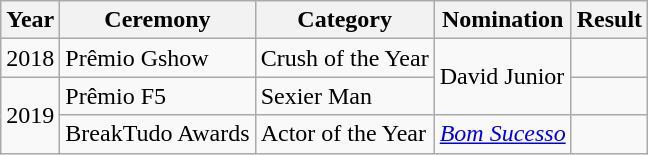<table class="wikitable">
<tr>
<th>Year</th>
<th>Ceremony</th>
<th>Category</th>
<th>Nomination</th>
<th>Result</th>
</tr>
<tr>
<td>2018</td>
<td>Prêmio Gshow</td>
<td>Crush of the Year</td>
<td rowspan="2">David Junior</td>
<td></td>
</tr>
<tr>
<td rowspan="2">2019</td>
<td>Prêmio F5</td>
<td>Sexier Man</td>
<td></td>
</tr>
<tr>
<td>BreakTudo Awards</td>
<td>Actor of the Year</td>
<td><em><a href='#'>Bom Sucesso</a></em></td>
<td></td>
</tr>
</table>
